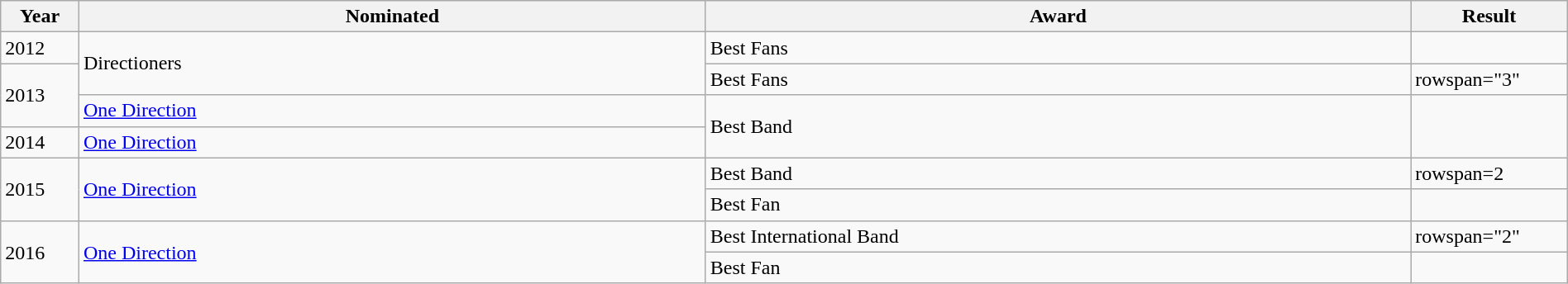<table class="wikitable" style="width:100%;">
<tr>
<th width=5%>Year</th>
<th style="width:40%;">Nominated</th>
<th style="width:45%;">Award</th>
<th style="width:10%;">Result</th>
</tr>
<tr>
<td>2012</td>
<td rowspan="2">Directioners</td>
<td>Best Fans</td>
<td></td>
</tr>
<tr>
<td rowspan="2">2013</td>
<td>Best Fans</td>
<td>rowspan="3" </td>
</tr>
<tr>
<td><a href='#'>One Direction</a></td>
<td rowspan="2">Best Band</td>
</tr>
<tr>
<td rowspan="1">2014</td>
<td><a href='#'>One Direction</a></td>
</tr>
<tr>
<td rowspan="2">2015</td>
<td rowspan="2"><a href='#'>One Direction</a></td>
<td>Best Band</td>
<td>rowspan=2 </td>
</tr>
<tr>
<td>Best Fan</td>
</tr>
<tr>
<td rowspan="2">2016</td>
<td rowspan="2"><a href='#'>One Direction</a></td>
<td>Best International Band</td>
<td>rowspan="2" </td>
</tr>
<tr>
<td>Best Fan</td>
</tr>
</table>
